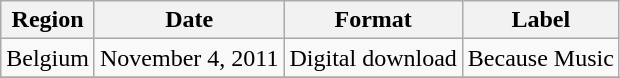<table class=wikitable>
<tr>
<th>Region</th>
<th>Date</th>
<th>Format</th>
<th>Label</th>
</tr>
<tr>
<td>Belgium</td>
<td>November 4, 2011</td>
<td>Digital download</td>
<td>Because Music</td>
</tr>
<tr>
</tr>
</table>
